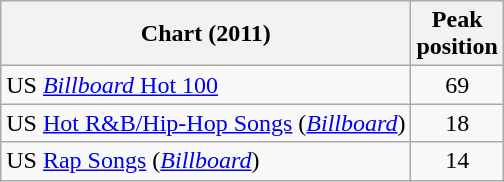<table class="wikitable sortable">
<tr>
<th align="left">Chart (2011)</th>
<th style="text-align:center;">Peak<br>position</th>
</tr>
<tr>
<td align="left">US <a href='#'><em>Billboard</em> Hot 100</a></td>
<td style="text-align:center;">69</td>
</tr>
<tr>
<td align="left">US <a href='#'>Hot R&B/Hip-Hop Songs</a> (<a href='#'><em>Billboard</em></a>)</td>
<td style="text-align:center;">18</td>
</tr>
<tr>
<td align="left">US <a href='#'>Rap Songs</a> (<a href='#'><em>Billboard</em></a>)</td>
<td style="text-align:center;">14</td>
</tr>
</table>
